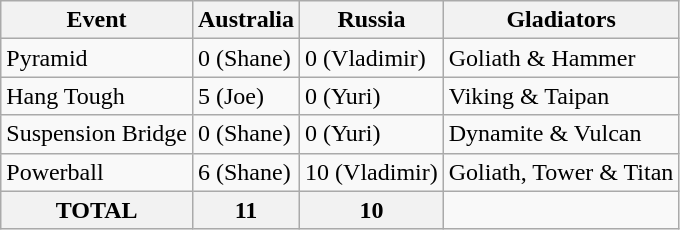<table class="wikitable">
<tr>
<th>Event</th>
<th>Australia</th>
<th>Russia</th>
<th>Gladiators</th>
</tr>
<tr>
<td>Pyramid</td>
<td>0 (Shane)</td>
<td>0 (Vladimir)</td>
<td>Goliath & Hammer</td>
</tr>
<tr>
<td>Hang Tough</td>
<td>5 (Joe)</td>
<td>0 (Yuri)</td>
<td>Viking & Taipan</td>
</tr>
<tr>
<td>Suspension Bridge</td>
<td>0 (Shane)</td>
<td>0 (Yuri)</td>
<td>Dynamite & Vulcan</td>
</tr>
<tr>
<td>Powerball</td>
<td>6 (Shane)</td>
<td>10 (Vladimir)</td>
<td>Goliath, Tower & Titan</td>
</tr>
<tr>
<th>TOTAL</th>
<th>11</th>
<th>10</th>
</tr>
</table>
